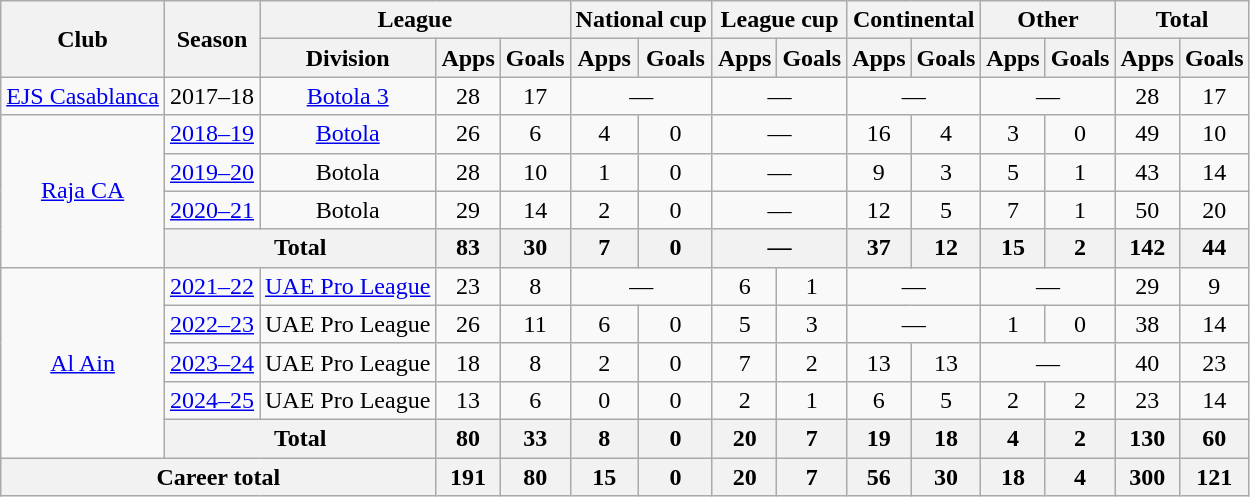<table class="wikitable" style="text-align:center">
<tr>
<th rowspan="2">Club</th>
<th rowspan="2">Season</th>
<th colspan="3">League</th>
<th colspan="2">National cup</th>
<th colspan="2">League cup</th>
<th colspan="2">Continental</th>
<th colspan="2">Other</th>
<th colspan="2">Total</th>
</tr>
<tr>
<th>Division</th>
<th>Apps</th>
<th>Goals</th>
<th>Apps</th>
<th>Goals</th>
<th>Apps</th>
<th>Goals</th>
<th>Apps</th>
<th>Goals</th>
<th>Apps</th>
<th>Goals</th>
<th>Apps</th>
<th>Goals</th>
</tr>
<tr>
<td><a href='#'>EJS Casablanca</a></td>
<td>2017–18</td>
<td><a href='#'>Botola 3</a></td>
<td>28</td>
<td>17</td>
<td colspan="2">—</td>
<td colspan="2">—</td>
<td colspan="2">—</td>
<td colspan="2">—</td>
<td>28</td>
<td>17</td>
</tr>
<tr>
<td rowspan="4"><a href='#'>Raja CA</a></td>
<td><a href='#'>2018–19</a></td>
<td><a href='#'>Botola</a></td>
<td>26</td>
<td>6</td>
<td>4</td>
<td>0</td>
<td colspan="2">—</td>
<td>16</td>
<td>4</td>
<td>3</td>
<td>0</td>
<td>49</td>
<td>10</td>
</tr>
<tr>
<td><a href='#'>2019–20</a></td>
<td>Botola</td>
<td>28</td>
<td>10</td>
<td>1</td>
<td>0</td>
<td colspan="2">—</td>
<td>9</td>
<td>3</td>
<td>5</td>
<td>1</td>
<td>43</td>
<td>14</td>
</tr>
<tr>
<td><a href='#'>2020–21</a></td>
<td>Botola</td>
<td>29</td>
<td>14</td>
<td>2</td>
<td>0</td>
<td colspan="2">—</td>
<td>12</td>
<td>5</td>
<td>7</td>
<td>1</td>
<td>50</td>
<td>20</td>
</tr>
<tr>
<th colspan="2">Total</th>
<th>83</th>
<th>30</th>
<th>7</th>
<th>0</th>
<th colspan="2">—</th>
<th>37</th>
<th>12</th>
<th>15</th>
<th>2</th>
<th>142</th>
<th>44</th>
</tr>
<tr>
<td rowspan="5"><a href='#'>Al Ain</a></td>
<td><a href='#'>2021–22</a></td>
<td><a href='#'>UAE Pro League</a></td>
<td>23</td>
<td>8</td>
<td colspan="2">—</td>
<td>6</td>
<td>1</td>
<td colspan="2">—</td>
<td colspan="2">—</td>
<td>29</td>
<td>9</td>
</tr>
<tr>
<td><a href='#'>2022–23</a></td>
<td>UAE Pro League</td>
<td>26</td>
<td>11</td>
<td>6</td>
<td>0</td>
<td>5</td>
<td>3</td>
<td colspan="2">—</td>
<td>1</td>
<td>0</td>
<td>38</td>
<td>14</td>
</tr>
<tr>
<td><a href='#'>2023–24</a></td>
<td>UAE Pro League</td>
<td>18</td>
<td>8</td>
<td>2</td>
<td>0</td>
<td>7</td>
<td>2</td>
<td>13</td>
<td>13</td>
<td colspan="2">—</td>
<td>40</td>
<td>23</td>
</tr>
<tr>
<td><a href='#'>2024–25</a></td>
<td>UAE Pro League</td>
<td>13</td>
<td>6</td>
<td>0</td>
<td>0</td>
<td>2</td>
<td>1</td>
<td>6</td>
<td>5</td>
<td>2</td>
<td>2</td>
<td>23</td>
<td>14</td>
</tr>
<tr>
<th colspan="2">Total</th>
<th>80</th>
<th>33</th>
<th>8</th>
<th>0</th>
<th>20</th>
<th>7</th>
<th>19</th>
<th>18</th>
<th>4</th>
<th>2</th>
<th>130</th>
<th>60</th>
</tr>
<tr>
<th colspan="3">Career total</th>
<th>191</th>
<th>80</th>
<th>15</th>
<th>0</th>
<th>20</th>
<th>7</th>
<th>56</th>
<th>30</th>
<th>18</th>
<th>4</th>
<th>300</th>
<th>121</th>
</tr>
</table>
